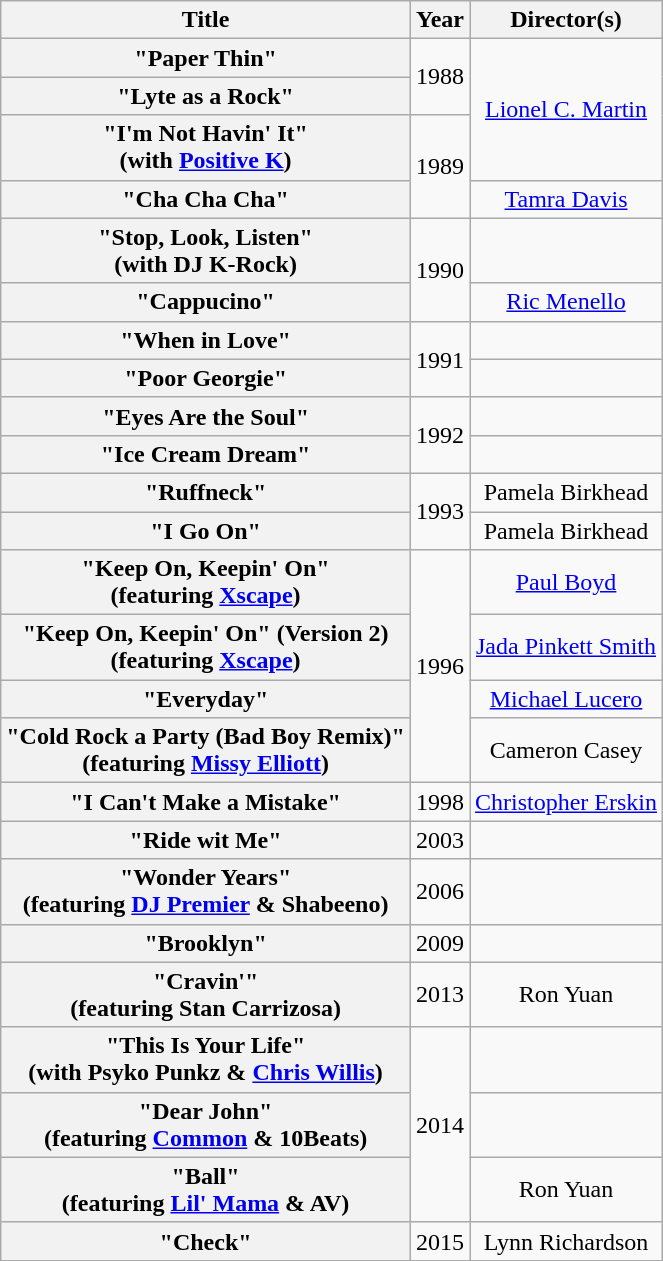<table class="wikitable plainrowheaders" style="text-align:center;">
<tr>
<th scope="col">Title</th>
<th scope="col">Year</th>
<th scope="col">Director(s)</th>
</tr>
<tr>
<th scope="row">"Paper Thin"</th>
<td rowspan="2">1988</td>
<td rowspan="3"><a href='#'>Lionel C. Martin</a></td>
</tr>
<tr>
<th scope="row">"Lyte as a Rock"</th>
</tr>
<tr>
<th scope="row">"I'm Not Havin' It"<br><span>(with <a href='#'>Positive K</a>)</span></th>
<td rowspan="2">1989</td>
</tr>
<tr>
<th scope="row">"Cha Cha Cha"</th>
<td><a href='#'>Tamra Davis</a></td>
</tr>
<tr>
<th scope="row">"Stop, Look, Listen"<br><span>(with DJ K-Rock)</span></th>
<td rowspan="2">1990</td>
<td></td>
</tr>
<tr>
<th scope="row">"Cappucino"</th>
<td><a href='#'>Ric Menello</a></td>
</tr>
<tr>
<th scope="row">"When in Love"</th>
<td rowspan="2">1991</td>
<td></td>
</tr>
<tr>
<th scope="row">"Poor Georgie"</th>
<td></td>
</tr>
<tr>
<th scope="row">"Eyes Are the Soul"</th>
<td rowspan="2">1992</td>
<td></td>
</tr>
<tr>
<th scope="row">"Ice Cream Dream"</th>
<td></td>
</tr>
<tr>
<th scope="row">"Ruffneck"</th>
<td rowspan="2">1993</td>
<td>Pamela Birkhead</td>
</tr>
<tr>
<th scope="row">"I Go On"</th>
<td>Pamela Birkhead</td>
</tr>
<tr>
<th scope="row">"Keep On, Keepin' On"<br><span>(featuring <a href='#'>Xscape</a>)</span></th>
<td rowspan="4">1996</td>
<td><a href='#'>Paul Boyd</a></td>
</tr>
<tr>
<th scope="row">"Keep On, Keepin' On" (Version 2)<br><span>(featuring <a href='#'>Xscape</a>)</span></th>
<td><a href='#'>Jada Pinkett Smith</a></td>
</tr>
<tr>
<th scope="row">"Everyday"</th>
<td><a href='#'>Michael Lucero</a></td>
</tr>
<tr>
<th scope="row">"Cold Rock a Party (Bad Boy Remix)" <br><span>(featuring <a href='#'>Missy Elliott</a>)</span></th>
<td>Cameron Casey</td>
</tr>
<tr>
<th scope="row">"I Can't Make a Mistake"</th>
<td>1998</td>
<td><a href='#'>Christopher Erskin</a></td>
</tr>
<tr>
<th scope="row">"Ride wit Me"</th>
<td>2003</td>
<td></td>
</tr>
<tr>
<th scope="row">"Wonder Years"<br><span>(featuring <a href='#'>DJ Premier</a> & Shabeeno)</span></th>
<td>2006</td>
<td></td>
</tr>
<tr>
<th scope="row">"Brooklyn"</th>
<td>2009</td>
<td></td>
</tr>
<tr>
<th scope="row">"Cravin'" <br><span>(featuring Stan Carrizosa)</span></th>
<td>2013</td>
<td>Ron Yuan</td>
</tr>
<tr>
<th scope="row">"This Is Your Life"<br><span>(with Psyko Punkz & <a href='#'>Chris Willis</a>)</span></th>
<td rowspan="3">2014</td>
<td></td>
</tr>
<tr>
<th scope="row">"Dear John" <br><span>(featuring <a href='#'>Common</a> & 10Beats)</span></th>
<td></td>
</tr>
<tr>
<th scope="row">"Ball" <br><span>(featuring <a href='#'>Lil' Mama</a> & AV)</span></th>
<td>Ron Yuan</td>
</tr>
<tr>
<th scope="row">"Check"</th>
<td>2015</td>
<td>Lynn Richardson</td>
</tr>
</table>
